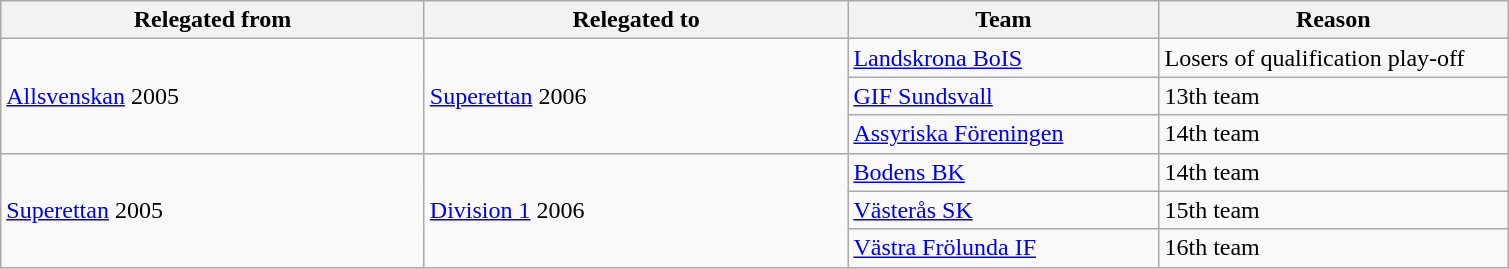<table class="wikitable" style="text-align: left;">
<tr>
<th style="width: 275px;">Relegated from</th>
<th style="width: 275px;">Relegated to</th>
<th style="width: 200px;">Team</th>
<th style="width: 225px;">Reason</th>
</tr>
<tr>
<td rowspan="3"><a href='#'>Allsvenskan</a> 2005</td>
<td rowspan="3"><a href='#'>Superettan</a> 2006</td>
<td><a href='#'>Landskrona BoIS</a></td>
<td>Losers of qualification play-off</td>
</tr>
<tr>
<td><a href='#'>GIF Sundsvall</a></td>
<td>13th team</td>
</tr>
<tr>
<td><a href='#'>Assyriska Föreningen</a></td>
<td>14th team</td>
</tr>
<tr>
<td rowspan="3"><a href='#'>Superettan</a> 2005</td>
<td rowspan="3"><a href='#'>Division 1</a> 2006</td>
<td><a href='#'>Bodens BK</a></td>
<td>14th team</td>
</tr>
<tr>
<td><a href='#'>Västerås SK</a></td>
<td>15th team</td>
</tr>
<tr>
<td><a href='#'>Västra Frölunda IF</a></td>
<td>16th team</td>
</tr>
</table>
